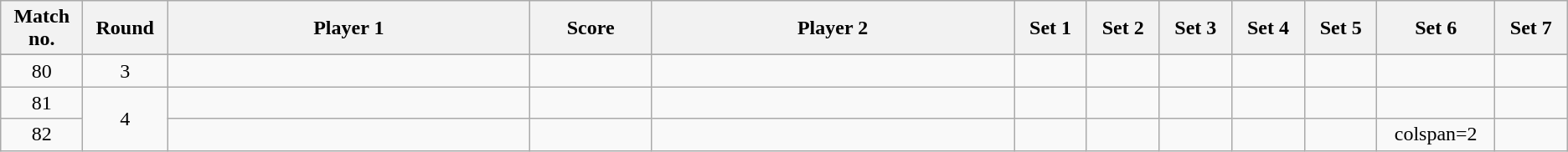<table class="wikitable" style="text-align: center;">
<tr>
<th width="2%">Match no.</th>
<th width="2%">Round</th>
<th width="15%">Player 1</th>
<th width="5%">Score</th>
<th width="15%">Player 2</th>
<th width="3%">Set 1</th>
<th width="3%">Set 2</th>
<th width="3%">Set 3</th>
<th width="3%">Set 4</th>
<th width="3%">Set 5</th>
<th width="3%">Set 6</th>
<th width="3%">Set 7</th>
</tr>
<tr>
</tr>
<tr style=text-align:center;>
<td>80</td>
<td>3</td>
<td></td>
<td></td>
<td></td>
<td></td>
<td></td>
<td></td>
<td></td>
<td></td>
<td></td>
<td></td>
</tr>
<tr style=text-align:center;>
<td>81</td>
<td rowspan=2>4</td>
<td></td>
<td></td>
<td></td>
<td></td>
<td></td>
<td></td>
<td></td>
<td></td>
<td></td>
<td></td>
</tr>
<tr style=text-align:center;>
<td>82</td>
<td></td>
<td></td>
<td></td>
<td></td>
<td></td>
<td></td>
<td></td>
<td></td>
<td>colspan=2</td>
</tr>
</table>
